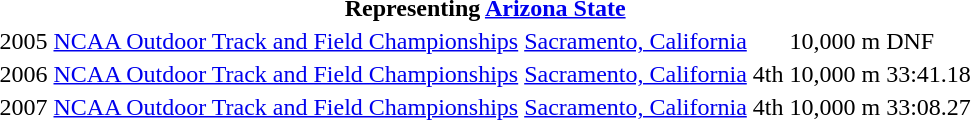<table>
<tr>
<th colspan=6>Representing <a href='#'>Arizona State</a></th>
</tr>
<tr>
<td>2005</td>
<td><a href='#'>NCAA Outdoor Track and Field Championships</a></td>
<td><a href='#'>Sacramento, California</a></td>
<td></td>
<td>10,000 m</td>
<td>DNF</td>
</tr>
<tr>
<td>2006</td>
<td><a href='#'>NCAA Outdoor Track and Field Championships</a></td>
<td><a href='#'>Sacramento, California</a></td>
<td>4th</td>
<td>10,000 m</td>
<td>33:41.18</td>
</tr>
<tr>
<td>2007</td>
<td><a href='#'>NCAA Outdoor Track and Field Championships</a></td>
<td><a href='#'>Sacramento, California</a></td>
<td>4th</td>
<td>10,000 m</td>
<td>33:08.27</td>
</tr>
</table>
